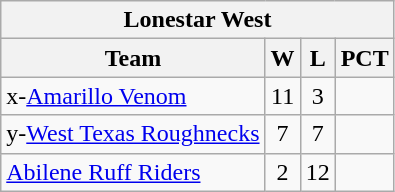<table class="wikitable" style="text-align:center">
<tr>
<th colspan=4>Lonestar West</th>
</tr>
<tr>
<th>Team</th>
<th>W</th>
<th>L</th>
<th>PCT</th>
</tr>
<tr>
<td align=left>x-<a href='#'>Amarillo Venom</a></td>
<td>11</td>
<td>3</td>
<td></td>
</tr>
<tr>
<td align=left>y-<a href='#'>West Texas Roughnecks</a></td>
<td>7</td>
<td>7</td>
<td></td>
</tr>
<tr>
<td align=left><a href='#'>Abilene Ruff Riders</a></td>
<td>2</td>
<td>12</td>
<td></td>
</tr>
</table>
